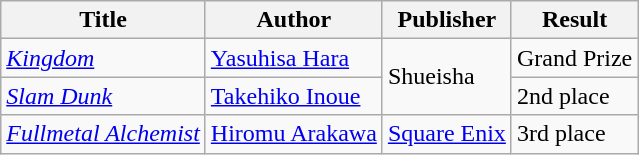<table class="wikitable">
<tr>
<th>Title</th>
<th>Author</th>
<th>Publisher</th>
<th>Result</th>
</tr>
<tr>
<td><em><a href='#'>Kingdom</a></em></td>
<td><a href='#'>Yasuhisa Hara</a></td>
<td rowspan="2">Shueisha</td>
<td>Grand Prize</td>
</tr>
<tr>
<td><em><a href='#'>Slam Dunk</a></em></td>
<td><a href='#'>Takehiko Inoue</a></td>
<td>2nd place</td>
</tr>
<tr>
<td><em><a href='#'>Fullmetal Alchemist</a></em></td>
<td><a href='#'>Hiromu Arakawa</a></td>
<td><a href='#'>Square Enix</a></td>
<td>3rd place</td>
</tr>
</table>
